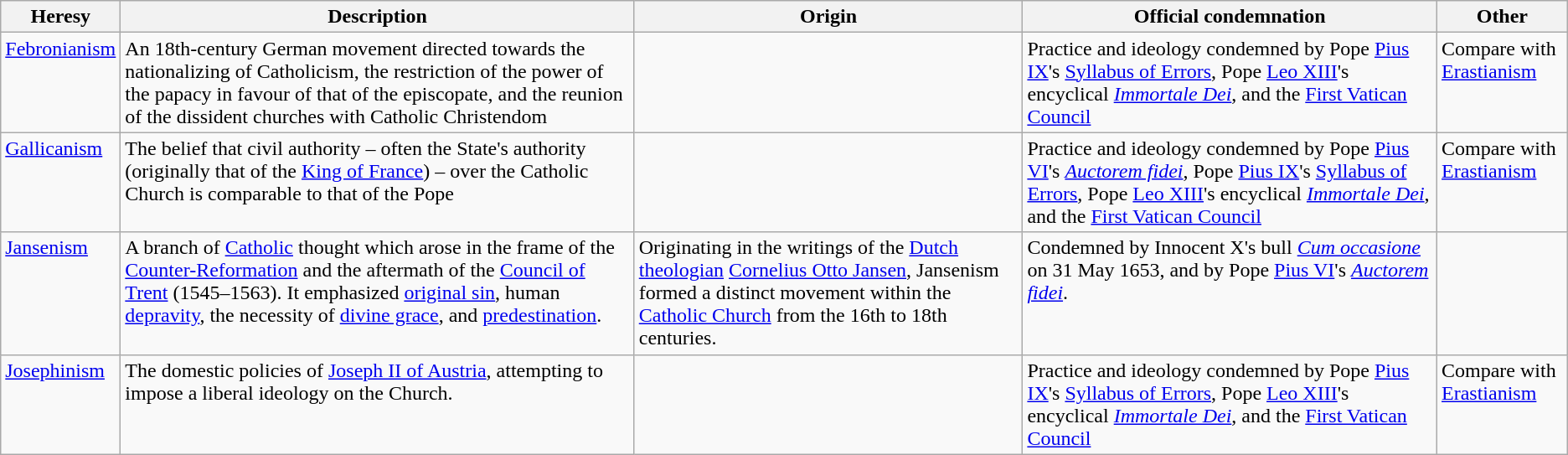<table class="wikitable">
<tr>
<th>Heresy</th>
<th>Description</th>
<th>Origin</th>
<th>Official condemnation</th>
<th>Other</th>
</tr>
<tr valign="top">
<td><a href='#'>Febronianism</a></td>
<td>An 18th-century German movement directed towards the nationalizing of Catholicism, the restriction of the power of the papacy in favour of that of the episcopate, and the reunion of the dissident churches with Catholic Christendom</td>
<td></td>
<td>Practice and ideology condemned by Pope <a href='#'>Pius IX</a>'s <a href='#'>Syllabus of Errors</a>, Pope <a href='#'>Leo XIII</a>'s encyclical <em><a href='#'>Immortale Dei</a></em>, and the <a href='#'>First Vatican Council</a></td>
<td>Compare with <a href='#'>Erastianism</a></td>
</tr>
<tr valign="top">
<td><a href='#'>Gallicanism</a></td>
<td>The belief that civil authority – often the State's authority (originally that of the <a href='#'>King of France</a>) – over the Catholic Church is comparable to that of the Pope</td>
<td></td>
<td>Practice and ideology condemned by Pope <a href='#'>Pius VI</a>'s <em><a href='#'>Auctorem fidei</a></em>, Pope <a href='#'>Pius IX</a>'s <a href='#'>Syllabus of Errors</a>, Pope <a href='#'>Leo XIII</a>'s encyclical <em><a href='#'>Immortale Dei</a></em>, and the <a href='#'>First Vatican Council</a></td>
<td>Compare with <a href='#'>Erastianism</a></td>
</tr>
<tr valign="top">
<td><a href='#'>Jansenism</a></td>
<td>A branch of <a href='#'>Catholic</a> thought which arose in the frame of the <a href='#'>Counter-Reformation</a> and the aftermath of the <a href='#'>Council of Trent</a> (1545–1563). It emphasized <a href='#'>original sin</a>, human <a href='#'>depravity</a>, the necessity of <a href='#'>divine grace</a>, and <a href='#'>predestination</a>.</td>
<td>Originating in the writings of the <a href='#'>Dutch</a> <a href='#'>theologian</a> <a href='#'>Cornelius Otto Jansen</a>, Jansenism formed a distinct movement within the <a href='#'>Catholic Church</a> from the 16th to 18th centuries.</td>
<td>Condemned by Innocent X's bull <em><a href='#'>Cum occasione</a></em> on 31 May 1653, and by Pope <a href='#'>Pius VI</a>'s <em><a href='#'>Auctorem fidei</a></em>.</td>
<td></td>
</tr>
<tr valign="top">
<td><a href='#'>Josephinism</a></td>
<td>The domestic policies of <a href='#'>Joseph II of Austria</a>, attempting to impose a liberal ideology on the Church.</td>
<td></td>
<td>Practice and ideology condemned by Pope <a href='#'>Pius IX</a>'s <a href='#'>Syllabus of Errors</a>, Pope <a href='#'>Leo XIII</a>'s encyclical <em><a href='#'>Immortale Dei</a></em>, and the <a href='#'>First Vatican Council</a></td>
<td>Compare with <a href='#'>Erastianism</a></td>
</tr>
</table>
